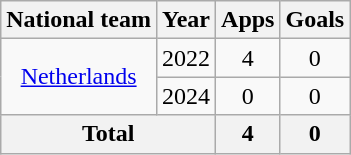<table class="wikitable" style="text-align:center">
<tr>
<th>National team</th>
<th>Year</th>
<th>Apps</th>
<th>Goals</th>
</tr>
<tr>
<td rowspan="2"><a href='#'>Netherlands</a></td>
<td>2022</td>
<td>4</td>
<td>0</td>
</tr>
<tr>
<td>2024</td>
<td>0</td>
<td>0</td>
</tr>
<tr>
<th colspan="2">Total</th>
<th>4</th>
<th>0</th>
</tr>
</table>
